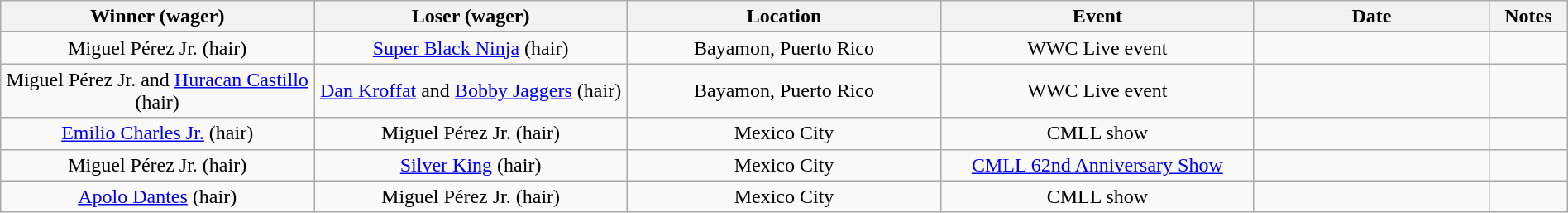<table class="wikitable sortable" width=100%  style="text-align: center">
<tr>
<th width=20% scope="col">Winner (wager)</th>
<th width=20% scope="col">Loser (wager)</th>
<th width=20% scope="col">Location</th>
<th width=20% scope="col">Event</th>
<th width=15% scope="col">Date</th>
<th class="unsortable" width=5% scope="col">Notes</th>
</tr>
<tr>
<td>Miguel Pérez Jr. (hair)</td>
<td><a href='#'>Super Black Ninja</a> (hair)</td>
<td>Bayamon, Puerto Rico</td>
<td>WWC Live event</td>
<td></td>
<td> </td>
</tr>
<tr>
<td>Miguel Pérez Jr. and <a href='#'>Huracan Castillo</a> (hair)</td>
<td><a href='#'>Dan Kroffat</a> and <a href='#'>Bobby Jaggers</a> (hair)</td>
<td>Bayamon, Puerto Rico</td>
<td>WWC Live event</td>
<td></td>
<td> </td>
</tr>
<tr>
<td><a href='#'>Emilio Charles Jr.</a> (hair)</td>
<td>Miguel Pérez Jr. (hair)</td>
<td>Mexico City</td>
<td>CMLL show</td>
<td></td>
<td> </td>
</tr>
<tr>
<td>Miguel Pérez Jr. (hair)</td>
<td><a href='#'>Silver King</a> (hair)</td>
<td>Mexico City</td>
<td><a href='#'>CMLL 62nd Anniversary Show</a></td>
<td></td>
<td></td>
</tr>
<tr>
<td><a href='#'>Apolo Dantes</a> (hair)</td>
<td>Miguel Pérez Jr. (hair)</td>
<td>Mexico City</td>
<td>CMLL show</td>
<td></td>
<td> </td>
</tr>
</table>
